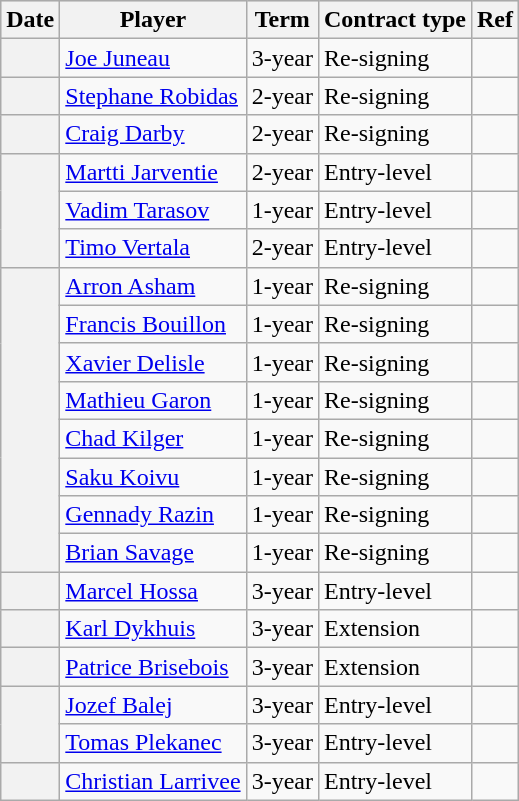<table class="wikitable plainrowheaders">
<tr style="background:#ddd; text-align:center;">
<th>Date</th>
<th>Player</th>
<th>Term</th>
<th>Contract type</th>
<th>Ref</th>
</tr>
<tr>
<th scope="row"></th>
<td><a href='#'>Joe Juneau</a></td>
<td>3-year</td>
<td>Re-signing</td>
<td></td>
</tr>
<tr>
<th scope="row"></th>
<td><a href='#'>Stephane Robidas</a></td>
<td>2-year</td>
<td>Re-signing</td>
<td></td>
</tr>
<tr>
<th scope="row"></th>
<td><a href='#'>Craig Darby</a></td>
<td>2-year</td>
<td>Re-signing</td>
<td></td>
</tr>
<tr>
<th scope="row" rowspan=3></th>
<td><a href='#'>Martti Jarventie</a></td>
<td>2-year</td>
<td>Entry-level</td>
<td></td>
</tr>
<tr>
<td><a href='#'>Vadim Tarasov</a></td>
<td>1-year</td>
<td>Entry-level</td>
<td></td>
</tr>
<tr>
<td><a href='#'>Timo Vertala</a></td>
<td>2-year</td>
<td>Entry-level</td>
<td></td>
</tr>
<tr>
<th scope="row" rowspan=8></th>
<td><a href='#'>Arron Asham</a></td>
<td>1-year</td>
<td>Re-signing</td>
<td></td>
</tr>
<tr>
<td><a href='#'>Francis Bouillon</a></td>
<td>1-year</td>
<td>Re-signing</td>
<td></td>
</tr>
<tr>
<td><a href='#'>Xavier Delisle</a></td>
<td>1-year</td>
<td>Re-signing</td>
<td></td>
</tr>
<tr>
<td><a href='#'>Mathieu Garon</a></td>
<td>1-year</td>
<td>Re-signing</td>
<td></td>
</tr>
<tr>
<td><a href='#'>Chad Kilger</a></td>
<td>1-year</td>
<td>Re-signing</td>
<td></td>
</tr>
<tr>
<td><a href='#'>Saku Koivu</a></td>
<td>1-year</td>
<td>Re-signing</td>
<td></td>
</tr>
<tr>
<td><a href='#'>Gennady Razin</a></td>
<td>1-year</td>
<td>Re-signing</td>
<td></td>
</tr>
<tr>
<td><a href='#'>Brian Savage</a></td>
<td>1-year</td>
<td>Re-signing</td>
<td></td>
</tr>
<tr>
<th scope="row"></th>
<td><a href='#'>Marcel Hossa</a></td>
<td>3-year</td>
<td>Entry-level</td>
<td></td>
</tr>
<tr>
<th scope="row"></th>
<td><a href='#'>Karl Dykhuis</a></td>
<td>3-year</td>
<td>Extension</td>
<td></td>
</tr>
<tr>
<th scope="row"></th>
<td><a href='#'>Patrice Brisebois</a></td>
<td>3-year</td>
<td>Extension</td>
<td></td>
</tr>
<tr>
<th scope="row" rowspan=2></th>
<td><a href='#'>Jozef Balej</a></td>
<td>3-year</td>
<td>Entry-level</td>
<td></td>
</tr>
<tr>
<td><a href='#'>Tomas Plekanec</a></td>
<td>3-year</td>
<td>Entry-level</td>
<td></td>
</tr>
<tr>
<th scope="row"></th>
<td><a href='#'>Christian Larrivee</a></td>
<td>3-year</td>
<td>Entry-level</td>
<td></td>
</tr>
</table>
